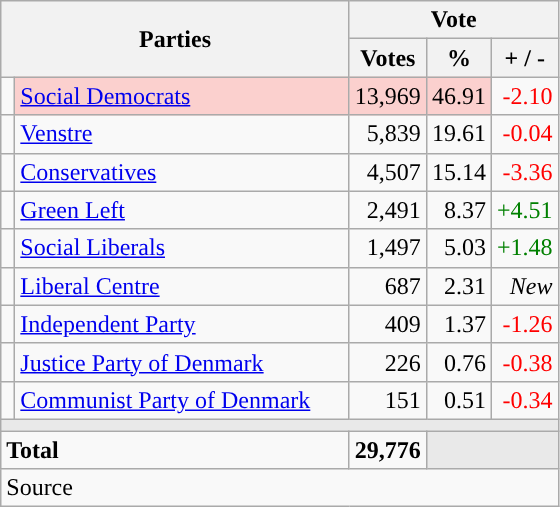<table class="wikitable" style="text-align:right;">
<tr>
<th style="text-align:centre;" rowspan="2" colspan="2" width="225">Parties</th>
<th colspan="3">Vote</th>
</tr>
<tr>
<th width="15">Votes</th>
<th width="15">%</th>
<th width="15">+ / -</th>
</tr>
<tr>
<td width="2" style="color:inherit;background:"></td>
<td bgcolor=#fbd0ce  align="left"><a href='#'>Social Democrats</a></td>
<td bgcolor=#fbd0ce>13,969</td>
<td bgcolor=#fbd0ce>46.91</td>
<td style=color:red;>-2.10</td>
</tr>
<tr>
<td width="2" style="color:inherit;background:"></td>
<td align="left"><a href='#'>Venstre</a></td>
<td>5,839</td>
<td>19.61</td>
<td style=color:red;>-0.04</td>
</tr>
<tr>
<td width="2" style="color:inherit;background:"></td>
<td align="left"><a href='#'>Conservatives</a></td>
<td>4,507</td>
<td>15.14</td>
<td style=color:red;>-3.36</td>
</tr>
<tr>
<td width="2" style="color:inherit;background:"></td>
<td align="left"><a href='#'>Green Left</a></td>
<td>2,491</td>
<td>8.37</td>
<td style=color:green;>+4.51</td>
</tr>
<tr>
<td width="2" style="color:inherit;background:"></td>
<td align="left"><a href='#'>Social Liberals</a></td>
<td>1,497</td>
<td>5.03</td>
<td style=color:green;>+1.48</td>
</tr>
<tr>
<td width="2" style="color:inherit;background:"></td>
<td align="left"><a href='#'>Liberal Centre</a></td>
<td>687</td>
<td>2.31</td>
<td><em>New</em></td>
</tr>
<tr>
<td width="2" style="color:inherit;background:"></td>
<td align="left"><a href='#'>Independent Party</a></td>
<td>409</td>
<td>1.37</td>
<td style=color:red;>-1.26</td>
</tr>
<tr>
<td width="2" style="color:inherit;background:"></td>
<td align="left"><a href='#'>Justice Party of Denmark</a></td>
<td>226</td>
<td>0.76</td>
<td style=color:red;>-0.38</td>
</tr>
<tr>
<td width="2" style="color:inherit;background:"></td>
<td align="left"><a href='#'>Communist Party of Denmark</a></td>
<td>151</td>
<td>0.51</td>
<td style=color:red;>-0.34</td>
</tr>
<tr>
<td colspan="7" bgcolor="#E9E9E9"></td>
</tr>
<tr>
<td align="left" colspan="2"><strong>Total</strong></td>
<td><strong>29,776</strong></td>
<td bgcolor="#E9E9E9" colspan="2"></td>
</tr>
<tr>
<td align="left" colspan="6">Source</td>
</tr>
</table>
